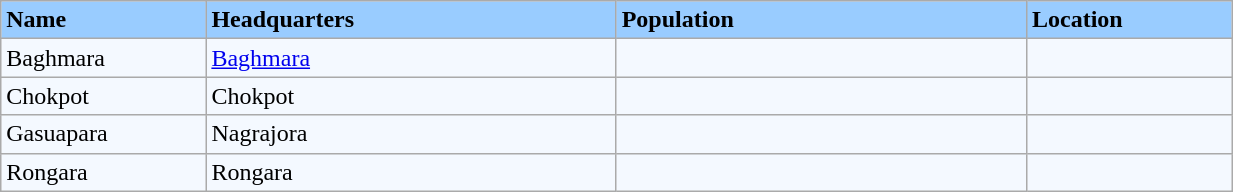<table class="wikitable sortable" width=65% style="border:1px solid black">
<tr bgcolor=#99ccff>
<td width="10%"><strong>Name</strong></td>
<td width="20%"><strong>Headquarters</strong></td>
<td width="20%"><strong>Population</strong></td>
<td width="10%"><strong>Location</strong></td>
</tr>
<tr bgcolor=#F4F9FF>
<td>Baghmara</td>
<td><a href='#'>Baghmara</a></td>
<td></td>
<td></td>
</tr>
<tr bgcolor=#F4F9FF>
<td>Chokpot</td>
<td>Chokpot</td>
<td></td>
<td></td>
</tr>
<tr bgcolor=#F4F9FF>
<td>Gasuapara</td>
<td>Nagrajora</td>
<td></td>
<td></td>
</tr>
<tr bgcolor=#F4F9FF>
<td>Rongara</td>
<td>Rongara</td>
<td></td>
<td></td>
</tr>
</table>
